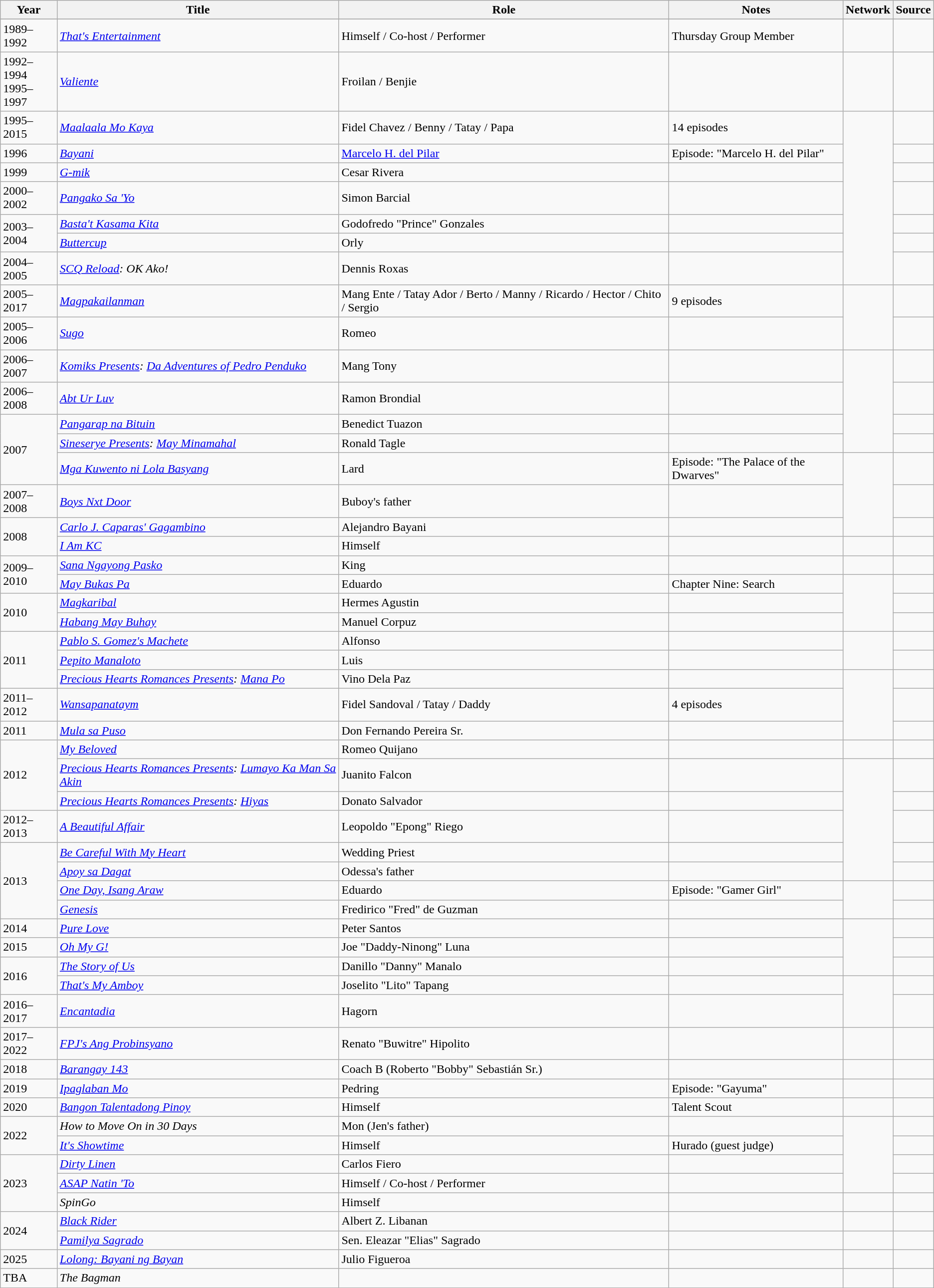<table class="wikitable sortable" >
<tr>
<th>Year</th>
<th>Title</th>
<th>Role</th>
<th class="unsortable">Notes </th>
<th>Network</th>
<th class="unsortable">Source </th>
</tr>
<tr>
</tr>
<tr>
<td>1989–1992</td>
<td><em><a href='#'>That's Entertainment</a></em></td>
<td>Himself / Co-host / Performer</td>
<td>Thursday Group Member</td>
<td></td>
<td></td>
</tr>
<tr>
<td>1992–1994 <br> 1995–1997</td>
<td><em><a href='#'>Valiente</a></em></td>
<td>Froilan / Benjie</td>
<td></td>
<td></td>
<td></td>
</tr>
<tr>
<td>1995–2015</td>
<td><em><a href='#'>Maalaala Mo Kaya</a></em></td>
<td>Fidel Chavez / Benny / Tatay / Papa</td>
<td>14 episodes</td>
<td Rowspan="7"></td>
<td></td>
</tr>
<tr>
<td>1996</td>
<td><em><a href='#'>Bayani</a></em></td>
<td><a href='#'>Marcelo H. del Pilar</a></td>
<td>Episode: "Marcelo H. del Pilar"</td>
<td></td>
</tr>
<tr>
<td>1999</td>
<td><em><a href='#'>G-mik</a></em></td>
<td>Cesar Rivera</td>
<td></td>
<td></td>
</tr>
<tr>
<td>2000–2002</td>
<td><em><a href='#'>Pangako Sa 'Yo</a></em></td>
<td>Simon Barcial</td>
<td></td>
<td></td>
</tr>
<tr>
<td rowspan="2">2003–2004</td>
<td><em><a href='#'>Basta't Kasama Kita</a></em></td>
<td>Godofredo "Prince" Gonzales</td>
<td></td>
<td></td>
</tr>
<tr>
<td><em><a href='#'>Buttercup</a></em></td>
<td>Orly</td>
<td></td>
<td></td>
</tr>
<tr>
<td>2004–2005</td>
<td><em><a href='#'>SCQ Reload</a>: OK Ako!</em></td>
<td>Dennis Roxas</td>
<td></td>
<td></td>
</tr>
<tr>
<td>2005–2017</td>
<td><em><a href='#'>Magpakailanman</a></em></td>
<td>Mang Ente / Tatay Ador / Berto / Manny / Ricardo / Hector / Chito / Sergio</td>
<td>9 episodes</td>
<td rowspan="2"></td>
<td></td>
</tr>
<tr>
<td>2005–2006</td>
<td><em><a href='#'>Sugo</a></em></td>
<td>Romeo</td>
<td></td>
<td></td>
</tr>
<tr>
<td>2006–2007</td>
<td><em><a href='#'>Komiks Presents</a>: <a href='#'>Da Adventures of Pedro Penduko</a></em></td>
<td>Mang Tony</td>
<td></td>
<td rowspan="4"></td>
<td></td>
</tr>
<tr>
<td>2006–2008</td>
<td><em><a href='#'>Abt Ur Luv</a></em></td>
<td>Ramon Brondial</td>
<td></td>
<td></td>
</tr>
<tr>
<td rowspan="3">2007</td>
<td><em><a href='#'>Pangarap na Bituin</a></em></td>
<td>Benedict Tuazon</td>
<td></td>
<td></td>
</tr>
<tr>
<td><em><a href='#'>Sineserye Presents</a>: <a href='#'>May Minamahal</a></em></td>
<td>Ronald Tagle</td>
<td></td>
<td></td>
</tr>
<tr>
<td><em><a href='#'>Mga Kuwento ni Lola Basyang</a></em></td>
<td>Lard</td>
<td>Episode: "The Palace of the Dwarves"</td>
<td Rowspan="3"></td>
<td></td>
</tr>
<tr>
<td>2007–2008</td>
<td><em><a href='#'>Boys Nxt Door</a></em></td>
<td>Buboy's father</td>
<td></td>
<td></td>
</tr>
<tr>
<td rowspan="2">2008</td>
<td><em><a href='#'>Carlo J. Caparas' Gagambino</a></em></td>
<td>Alejandro Bayani</td>
<td></td>
<td></td>
</tr>
<tr>
<td><em><a href='#'>I Am KC</a></em></td>
<td>Himself</td>
<td></td>
<td></td>
<td></td>
</tr>
<tr>
<td rowspan="2">2009–2010</td>
<td><em><a href='#'>Sana Ngayong Pasko</a></em></td>
<td>King</td>
<td></td>
<td></td>
<td></td>
</tr>
<tr>
<td><em><a href='#'>May Bukas Pa</a></em></td>
<td>Eduardo</td>
<td>Chapter Nine: Search</td>
<td Rowspan="3"></td>
<td></td>
</tr>
<tr>
<td rowspan="2">2010</td>
<td><em><a href='#'>Magkaribal</a></em></td>
<td>Hermes Agustin</td>
<td></td>
<td></td>
</tr>
<tr>
<td><em><a href='#'>Habang May Buhay</a></em></td>
<td>Manuel Corpuz</td>
<td></td>
<td></td>
</tr>
<tr>
<td rowspan="3">2011</td>
<td><em><a href='#'>Pablo S. Gomez's Machete</a></em></td>
<td>Alfonso</td>
<td></td>
<td rowspan="2"></td>
<td></td>
</tr>
<tr>
<td><em><a href='#'>Pepito Manaloto</a></em></td>
<td>Luis</td>
<td></td>
<td></td>
</tr>
<tr>
<td><em><a href='#'>Precious Hearts Romances Presents</a>: <a href='#'>Mana Po</a></em></td>
<td>Vino Dela Paz</td>
<td></td>
<td rowspan="3"></td>
<td></td>
</tr>
<tr>
<td>2011–2012</td>
<td><em><a href='#'>Wansapanataym</a></em></td>
<td>Fidel Sandoval / Tatay / Daddy</td>
<td>4 episodes</td>
<td></td>
</tr>
<tr>
<td>2011</td>
<td><em><a href='#'>Mula sa Puso</a></em></td>
<td>Don Fernando Pereira Sr.</td>
<td></td>
<td></td>
</tr>
<tr>
<td rowspan="3">2012</td>
<td><em><a href='#'>My Beloved</a></em></td>
<td>Romeo Quijano</td>
<td></td>
<td></td>
<td></td>
</tr>
<tr>
<td><em><a href='#'>Precious Hearts Romances Presents</a>: <a href='#'>Lumayo Ka Man Sa Akin</a></em></td>
<td>Juanito Falcon</td>
<td></td>
<td rowspan="5"></td>
<td></td>
</tr>
<tr>
<td><em><a href='#'>Precious Hearts Romances Presents</a>: <a href='#'>Hiyas</a></em></td>
<td>Donato Salvador</td>
<td></td>
<td></td>
</tr>
<tr>
<td>2012–2013</td>
<td><em><a href='#'>A Beautiful Affair</a></em></td>
<td>Leopoldo "Epong" Riego</td>
<td></td>
<td></td>
</tr>
<tr>
<td rowspan="4">2013</td>
<td><em><a href='#'>Be Careful With My Heart</a></em></td>
<td>Wedding Priest</td>
<td></td>
<td></td>
</tr>
<tr>
<td><em><a href='#'>Apoy sa Dagat</a></em></td>
<td>Odessa's father</td>
<td></td>
<td></td>
</tr>
<tr>
<td><em><a href='#'>One Day, Isang Araw</a></em></td>
<td>Eduardo</td>
<td>Episode: "Gamer Girl"</td>
<td Rowspan="2"></td>
<td></td>
</tr>
<tr>
<td><em><a href='#'>Genesis</a></em></td>
<td>Fredirico "Fred" de Guzman</td>
<td></td>
<td></td>
</tr>
<tr>
<td>2014</td>
<td><em> <a href='#'>Pure Love</a></em></td>
<td>Peter Santos</td>
<td></td>
<td Rowspan="3"></td>
<td></td>
</tr>
<tr>
<td>2015</td>
<td><em><a href='#'>Oh My G!</a></em></td>
<td>Joe "Daddy-Ninong" Luna</td>
<td></td>
<td></td>
</tr>
<tr>
<td rowspan="2">2016</td>
<td><em><a href='#'>The Story of Us</a></em></td>
<td>Danillo "Danny" Manalo</td>
<td></td>
<td></td>
</tr>
<tr>
<td><em><a href='#'>That's My Amboy</a></em></td>
<td>Joselito "Lito" Tapang</td>
<td></td>
<td rowspan="2"></td>
<td></td>
</tr>
<tr>
<td>2016–2017</td>
<td><em><a href='#'>Encantadia</a></em></td>
<td>Hagorn</td>
<td></td>
</tr>
<tr>
<td>2017–2022</td>
<td><em><a href='#'>FPJ's Ang Probinsyano</a></em></td>
<td>Renato "Buwitre" Hipolito</td>
<td></td>
<td></td>
<td></td>
</tr>
<tr>
<td>2018</td>
<td><em><a href='#'>Barangay 143</a></em></td>
<td>Coach B (Roberto "Bobby" Sebastián Sr.)</td>
<td></td>
<td></td>
<td></td>
</tr>
<tr>
<td>2019</td>
<td><em><a href='#'>Ipaglaban Mo</a></em></td>
<td>Pedring</td>
<td>Episode: "Gayuma"</td>
<td></td>
<td></td>
</tr>
<tr>
<td>2020</td>
<td><em><a href='#'>Bangon Talentadong Pinoy</a></em></td>
<td>Himself</td>
<td>Talent Scout</td>
<td></td>
<td></td>
</tr>
<tr>
<td rowspan="2">2022</td>
<td><em>How to Move On in 30 Days</em></td>
<td>Mon (Jen's father)</td>
<td></td>
<td rowspan="4"></td>
<td></td>
</tr>
<tr>
<td><em><a href='#'>It's Showtime</a></em></td>
<td>Himself</td>
<td>Hurado (guest judge)</td>
<td></td>
</tr>
<tr>
<td rowspan="3">2023</td>
<td><em><a href='#'>Dirty Linen</a></em></td>
<td>Carlos Fiero</td>
<td></td>
<td></td>
</tr>
<tr>
<td><em><a href='#'>ASAP Natin 'To</a></em></td>
<td>Himself / Co-host / Performer</td>
<td></td>
<td></td>
</tr>
<tr>
<td><em>SpinGo</em></td>
<td>Himself</td>
<td></td>
<td></td>
<td></td>
</tr>
<tr>
<td rowspan="2">2024</td>
<td><em> <a href='#'>Black Rider</a></em></td>
<td>Albert Z. Libanan</td>
<td></td>
<td></td>
<td></td>
</tr>
<tr>
<td><em><a href='#'>Pamilya Sagrado</a></em></td>
<td>Sen. Eleazar "Elias" Sagrado</td>
<td></td>
<td></td>
<td></td>
</tr>
<tr>
<td>2025</td>
<td><a href='#'><em>Lolong: Bayani ng Bayan</em></a></td>
<td>Julio Figueroa</td>
<td></td>
<td></td>
<td></td>
</tr>
<tr>
<td>TBA</td>
<td><em>The Bagman</em></td>
<td></td>
<td></td>
<td></td>
<td></td>
</tr>
</table>
